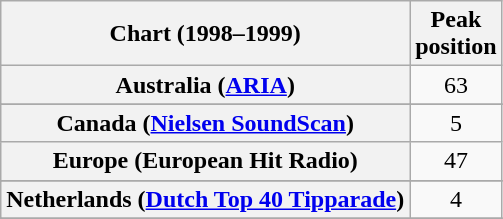<table class="wikitable sortable plainrowheaders" style="text-align:center">
<tr>
<th scope="col">Chart (1998–1999)</th>
<th scope="col">Peak<br>position</th>
</tr>
<tr>
<th scope="row">Australia (<a href='#'>ARIA</a>)</th>
<td>63</td>
</tr>
<tr>
</tr>
<tr>
</tr>
<tr>
<th scope="row">Canada (<a href='#'>Nielsen SoundScan</a>)</th>
<td>5</td>
</tr>
<tr>
<th scope="row">Europe (European Hit Radio)</th>
<td>47</td>
</tr>
<tr>
</tr>
<tr>
<th scope="row">Netherlands (<a href='#'>Dutch Top 40 Tipparade</a>)</th>
<td>4</td>
</tr>
<tr>
</tr>
<tr>
</tr>
<tr>
</tr>
<tr>
</tr>
<tr>
</tr>
<tr>
</tr>
<tr>
</tr>
</table>
